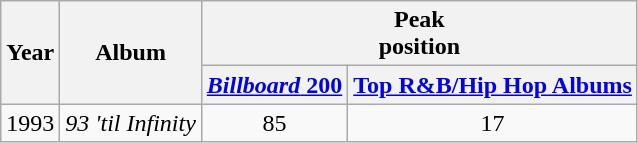<table class="wikitable">
<tr>
<th rowspan="2">Year</th>
<th rowspan="2">Album</th>
<th colspan="2">Peak<br>position</th>
</tr>
<tr>
<th><a href='#'><em>Billboard</em> 200</a></th>
<th><a href='#'>Top R&B/Hip Hop Albums</a></th>
</tr>
<tr>
<td>1993</td>
<td><em>93 'til Infinity</em></td>
<td style="text-align:center;">85</td>
<td style="text-align:center;">17</td>
</tr>
</table>
